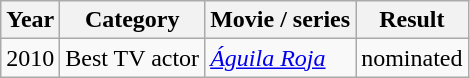<table border="1" class="wikitable">
<tr>
<th><strong>Year</strong></th>
<th><strong>Category</strong></th>
<th><strong>Movie / series</strong></th>
<th>Result</th>
</tr>
<tr>
<td>2010</td>
<td>Best TV actor</td>
<td><em><a href='#'>Águila Roja</a></em></td>
<td>nominated</td>
</tr>
</table>
